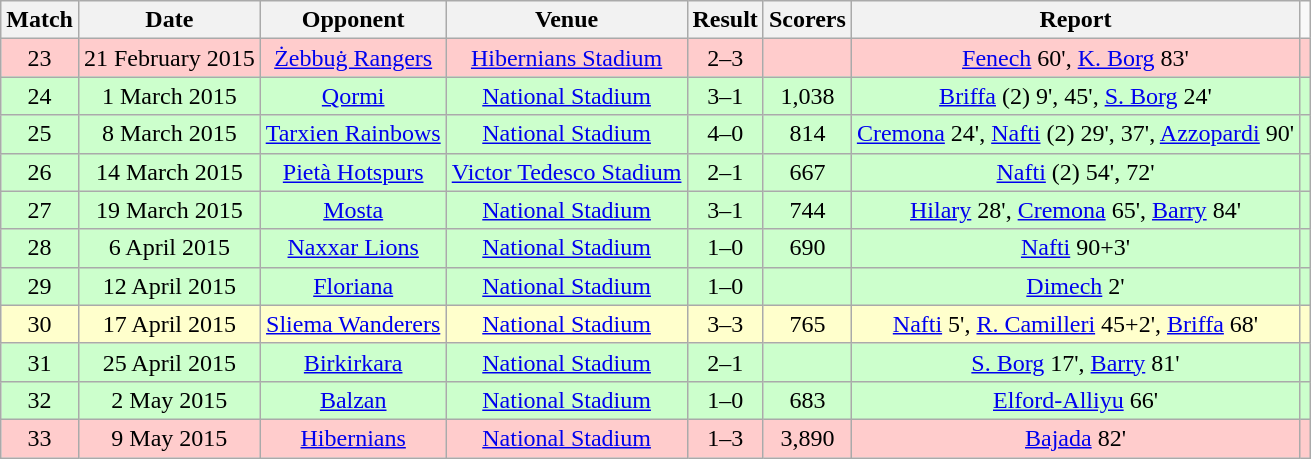<table class="wikitable"|ordenable=si style="font-size:100%; text-align:center">
<tr>
<th>Match</th>
<th>Date</th>
<th>Opponent</th>
<th>Venue</th>
<th>Result</th>
<th>Scorers</th>
<th>Report</th>
</tr>
<tr style="background: #FFCCCC;">
<td>23</td>
<td>21 February 2015</td>
<td><a href='#'>Żebbuġ Rangers</a></td>
<td><a href='#'>Hibernians Stadium</a></td>
<td>2–3</td>
<td></td>
<td><a href='#'>Fenech</a> 60', <a href='#'>K. Borg</a> 83'</td>
<td></td>
</tr>
<tr style="background: #CCFFCC;">
<td>24</td>
<td>1 March 2015</td>
<td><a href='#'>Qormi</a></td>
<td><a href='#'>National Stadium</a></td>
<td>3–1</td>
<td>1,038</td>
<td><a href='#'>Briffa</a> (2) 9', 45', <a href='#'>S. Borg</a> 24'</td>
<td></td>
</tr>
<tr style="background: #CCFFCC;">
<td>25</td>
<td>8 March 2015</td>
<td><a href='#'>Tarxien Rainbows</a></td>
<td><a href='#'>National Stadium</a></td>
<td>4–0</td>
<td>814</td>
<td><a href='#'>Cremona</a> 24', <a href='#'>Nafti</a> (2) 29', 37', <a href='#'>Azzopardi</a> 90'</td>
<td></td>
</tr>
<tr style="background: #CCFFCC;">
<td>26</td>
<td>14 March 2015</td>
<td><a href='#'>Pietà Hotspurs</a></td>
<td><a href='#'>Victor Tedesco Stadium</a></td>
<td>2–1</td>
<td>667</td>
<td><a href='#'>Nafti</a> (2) 54', 72'</td>
<td></td>
</tr>
<tr style="background: #CCFFCC;">
<td>27</td>
<td>19 March 2015</td>
<td><a href='#'>Mosta</a></td>
<td><a href='#'>National Stadium</a></td>
<td>3–1</td>
<td>744</td>
<td><a href='#'>Hilary</a> 28', <a href='#'>Cremona</a> 65', <a href='#'>Barry</a> 84'</td>
<td></td>
</tr>
<tr style="background: #CCFFCC;">
<td>28</td>
<td>6 April 2015</td>
<td><a href='#'>Naxxar Lions</a></td>
<td><a href='#'>National Stadium</a></td>
<td>1–0</td>
<td>690</td>
<td><a href='#'>Nafti</a> 90+3'</td>
<td></td>
</tr>
<tr style="background: #CCFFCC;">
<td>29</td>
<td>12 April 2015</td>
<td><a href='#'>Floriana</a></td>
<td><a href='#'>National Stadium</a></td>
<td>1–0</td>
<td></td>
<td><a href='#'>Dimech</a> 2'</td>
<td></td>
</tr>
<tr style="background: #FFFFCC;">
<td>30</td>
<td>17 April 2015</td>
<td><a href='#'>Sliema Wanderers</a></td>
<td><a href='#'>National Stadium</a></td>
<td>3–3</td>
<td>765</td>
<td><a href='#'>Nafti</a> 5', <a href='#'>R. Camilleri</a> 45+2', <a href='#'>Briffa</a> 68'</td>
<td></td>
</tr>
<tr style="background: #CCFFCC;">
<td>31</td>
<td>25 April 2015</td>
<td><a href='#'>Birkirkara</a></td>
<td><a href='#'>National Stadium</a></td>
<td>2–1</td>
<td></td>
<td><a href='#'>S. Borg</a> 17', <a href='#'>Barry</a> 81'</td>
<td></td>
</tr>
<tr style="background: #CCFFCC;">
<td>32</td>
<td>2 May 2015</td>
<td><a href='#'>Balzan</a></td>
<td><a href='#'>National Stadium</a></td>
<td>1–0</td>
<td>683</td>
<td><a href='#'>Elford-Alliyu</a> 66'</td>
<td></td>
</tr>
<tr style="background: #FFCCCC;">
<td>33</td>
<td>9 May 2015</td>
<td><a href='#'>Hibernians</a></td>
<td><a href='#'>National Stadium</a></td>
<td>1–3</td>
<td>3,890</td>
<td><a href='#'>Bajada</a> 82'</td>
<td></td>
</tr>
</table>
